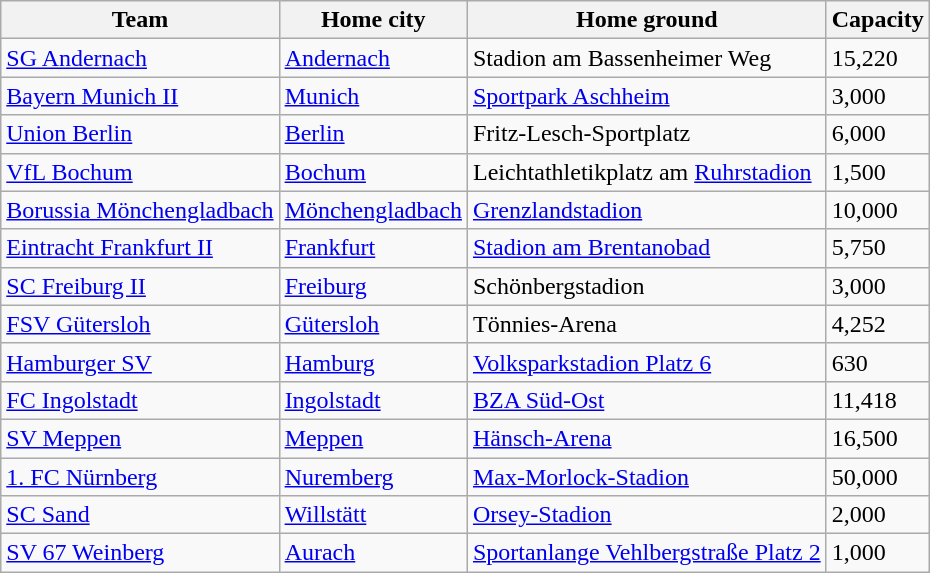<table class="wikitable sortable">
<tr>
<th>Team</th>
<th>Home city</th>
<th>Home ground</th>
<th>Capacity</th>
</tr>
<tr>
<td data-sort-value="Andernach"><a href='#'>SG Andernach</a></td>
<td><a href='#'>Andernach</a></td>
<td>Stadion am Bassenheimer Weg</td>
<td>15,220</td>
</tr>
<tr>
<td data-sort-value="Munich"><a href='#'>Bayern Munich II</a></td>
<td><a href='#'>Munich</a></td>
<td><a href='#'>Sportpark Aschheim</a></td>
<td>3,000</td>
</tr>
<tr>
<td data-sort-value="Berlin"><a href='#'>Union Berlin</a></td>
<td><a href='#'>Berlin</a></td>
<td>Fritz-Lesch-Sportplatz</td>
<td>6,000</td>
</tr>
<tr>
<td data-sort-value="Bochum"><a href='#'>VfL Bochum</a></td>
<td><a href='#'>Bochum</a></td>
<td>Leichtathletikplatz am <a href='#'>Ruhrstadion</a></td>
<td>1,500</td>
</tr>
<tr>
<td data-sort-value="Mönchengladbach"><a href='#'>Borussia Mönchengladbach</a></td>
<td><a href='#'>Mönchengladbach</a></td>
<td><a href='#'>Grenzlandstadion</a></td>
<td>10,000</td>
</tr>
<tr>
<td data-sort-value="Frankfurt"><a href='#'>Eintracht Frankfurt II</a></td>
<td><a href='#'>Frankfurt</a></td>
<td><a href='#'>Stadion am Brentanobad</a></td>
<td>5,750</td>
</tr>
<tr>
<td data-sort-value="Freiburg"><a href='#'>SC Freiburg II</a></td>
<td><a href='#'>Freiburg</a></td>
<td>Schönbergstadion</td>
<td>3,000</td>
</tr>
<tr>
<td data-sort-value="Gutersloh"><a href='#'>FSV Gütersloh</a></td>
<td><a href='#'>Gütersloh</a></td>
<td>Tönnies-Arena</td>
<td>4,252</td>
</tr>
<tr>
<td data-sort-value="Hamburg"><a href='#'>Hamburger SV</a></td>
<td><a href='#'>Hamburg</a></td>
<td><a href='#'>Volksparkstadion Platz 6</a></td>
<td>630</td>
</tr>
<tr>
<td data-sort-value="Ingolstadt"><a href='#'>FC Ingolstadt</a></td>
<td><a href='#'>Ingolstadt</a></td>
<td><a href='#'>BZA Süd-Ost</a></td>
<td>11,418</td>
</tr>
<tr>
<td data-sort-value="Meppen"><a href='#'>SV Meppen</a></td>
<td><a href='#'>Meppen</a></td>
<td><a href='#'>Hänsch-Arena</a></td>
<td>16,500</td>
</tr>
<tr>
<td data-sort-value="Nurnberg"><a href='#'>1. FC Nürnberg</a></td>
<td><a href='#'>Nuremberg</a></td>
<td><a href='#'>Max-Morlock-Stadion</a></td>
<td>50,000</td>
</tr>
<tr>
<td data-sort-value="Sand"><a href='#'>SC Sand</a></td>
<td><a href='#'>Willstätt</a></td>
<td><a href='#'>Orsey-Stadion</a></td>
<td>2,000</td>
</tr>
<tr>
<td data-sort-value="Weinberg"><a href='#'>SV 67 Weinberg</a></td>
<td><a href='#'>Aurach</a></td>
<td><a href='#'>Sportanlange Vehlbergstraße Platz 2</a></td>
<td>1,000</td>
</tr>
</table>
